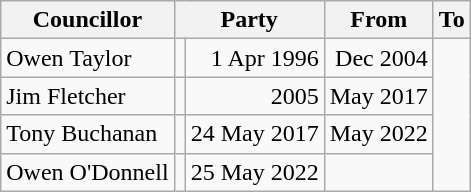<table class=wikitable>
<tr>
<th>Councillor</th>
<th colspan=2>Party</th>
<th>From</th>
<th>To</th>
</tr>
<tr>
<td>Owen Taylor</td>
<td></td>
<td align=right>1 Apr 1996</td>
<td align=right>Dec 2004</td>
</tr>
<tr>
<td>Jim Fletcher</td>
<td></td>
<td align=right>2005</td>
<td align=right>May 2017</td>
</tr>
<tr>
<td>Tony Buchanan</td>
<td></td>
<td align=right>24 May 2017</td>
<td align=right>May 2022</td>
</tr>
<tr>
<td>Owen O'Donnell</td>
<td></td>
<td align=right>25 May 2022</td>
<td align=right></td>
</tr>
</table>
